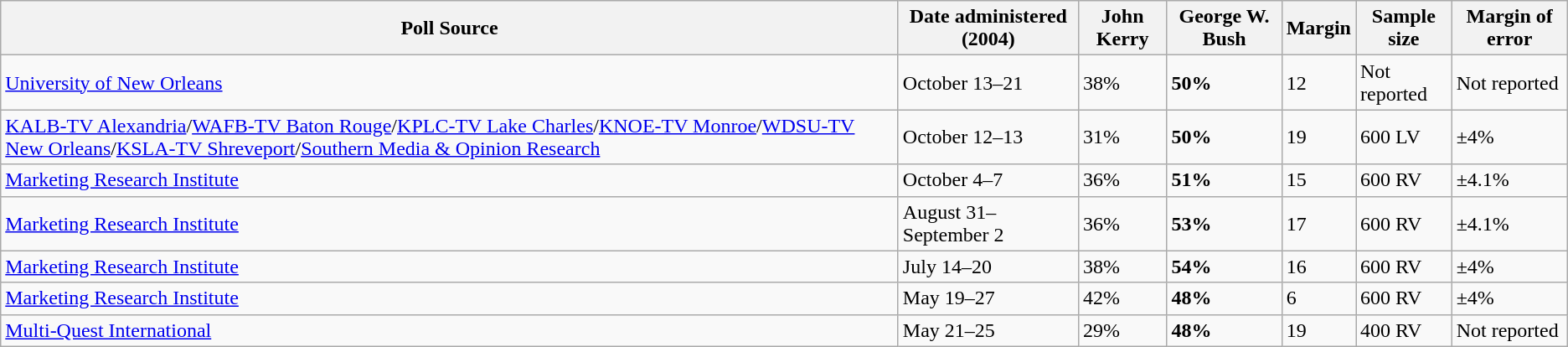<table class="wikitable">
<tr>
<th>Poll Source</th>
<th>Date administered (2004)</th>
<th>John Kerry</th>
<th>George W. Bush</th>
<th>Margin</th>
<th>Sample size</th>
<th>Margin of error</th>
</tr>
<tr>
<td><a href='#'>University of New Orleans</a></td>
<td>October 13–21</td>
<td>38%</td>
<td><strong>50%</strong></td>
<td>12</td>
<td>Not reported</td>
<td>Not reported</td>
</tr>
<tr>
<td><a href='#'>KALB-TV Alexandria</a>/<a href='#'>WAFB-TV Baton Rouge</a>/<a href='#'>KPLC-TV Lake Charles</a>/<a href='#'>KNOE-TV Monroe</a>/<a href='#'>WDSU-TV New Orleans</a>/<a href='#'>KSLA-TV Shreveport</a>/<a href='#'>Southern Media & Opinion Research</a></td>
<td>October 12–13</td>
<td>31%</td>
<td><strong>50%</strong></td>
<td>19</td>
<td>600 LV</td>
<td>±4%</td>
</tr>
<tr>
<td><a href='#'>Marketing Research Institute</a></td>
<td>October 4–7</td>
<td>36%</td>
<td><strong>51%</strong></td>
<td>15</td>
<td>600 RV</td>
<td>±4.1%</td>
</tr>
<tr>
<td><a href='#'>Marketing Research Institute</a></td>
<td>August 31–September 2</td>
<td>36%</td>
<td><strong>53%</strong></td>
<td>17</td>
<td>600 RV</td>
<td>±4.1%</td>
</tr>
<tr>
<td><a href='#'>Marketing Research Institute</a></td>
<td>July 14–20</td>
<td>38%</td>
<td><strong>54%</strong></td>
<td>16</td>
<td>600 RV</td>
<td>±4%</td>
</tr>
<tr>
<td><a href='#'>Marketing Research Institute</a></td>
<td>May 19–27</td>
<td>42%</td>
<td><strong>48%</strong></td>
<td>6</td>
<td>600 RV</td>
<td>±4%</td>
</tr>
<tr>
<td><a href='#'>Multi-Quest International</a></td>
<td>May 21–25</td>
<td>29%</td>
<td><strong>48%</strong></td>
<td>19</td>
<td>400 RV</td>
<td>Not reported</td>
</tr>
</table>
